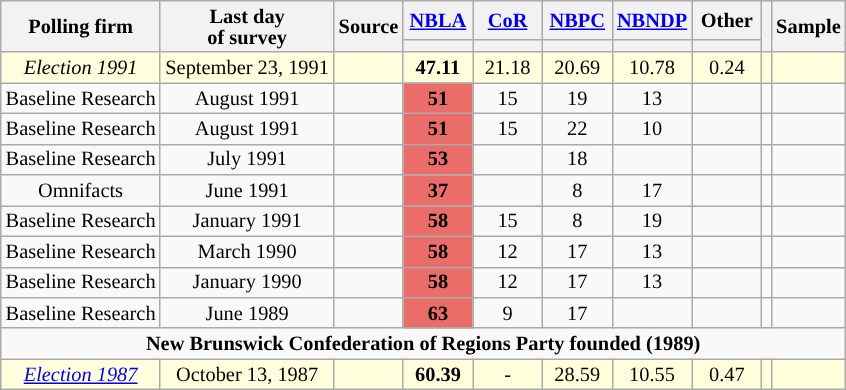<table class="wikitable sortable" style="text-align:center;font-size:85%;line-height:14px;" align="center">
<tr>
<th rowspan="2">Polling firm</th>
<th rowspan="2">Last day <br>of survey</th>
<th rowspan="2">Source</th>
<th class="unsortable" style="width:40px;"><a href='#'>NBLA</a></th>
<th class="unsortable" style="width:40px;"><a href='#'>CoR</a></th>
<th class="unsortable" style="width:40px;"><a href='#'>NBPC</a></th>
<th class="unsortable" style="width:40px;"><a href='#'>NBNDP</a></th>
<th class="unsortable" style="width:40px;">Other</th>
<th rowspan="2"></th>
<th rowspan="2">Sample</th>
</tr>
<tr style="line-height:5px;">
<th style="background:"></th>
<th style="background:"></th>
<th style="background:"></th>
<th style="background:"></th>
<th style="background:"></th>
</tr>
<tr>
<td style="background:#ffd;"><em>Election 1991</em></td>
<td style="background:#ffd;">September 23, 1991</td>
<td style="background:#ffd;"></td>
<td style="background:#ffd;"><strong>47.11</strong></td>
<td style="background:#ffd;">21.18</td>
<td style="background:#ffd;">20.69</td>
<td style="background:#ffd;">10.78</td>
<td style="background:#ffd;">0.24</td>
<td style="background:#ffd;"></td>
<td style="background:#ffd;"></td>
</tr>
<tr>
<td>Baseline Research</td>
<td>August 1991</td>
<td></td>
<td style="background:#EA6D6A"><strong>51</strong></td>
<td>15</td>
<td>19</td>
<td>13</td>
<td></td>
<td></td>
<td></td>
</tr>
<tr>
<td>Baseline Research</td>
<td>August 1991</td>
<td></td>
<td style="background:#EA6D6A"><strong>51</strong></td>
<td>15</td>
<td>22</td>
<td>10</td>
<td></td>
<td></td>
<td></td>
</tr>
<tr>
<td>Baseline Research</td>
<td>July 1991</td>
<td></td>
<td style="background:#EA6D6A"><strong>53</strong></td>
<td></td>
<td>18</td>
<td></td>
<td></td>
<td></td>
<td></td>
</tr>
<tr>
<td>Omnifacts</td>
<td>June 1991</td>
<td></td>
<td style="background:#EA6D6A"><strong>37</strong></td>
<td></td>
<td>8</td>
<td>17</td>
<td></td>
<td></td>
<td></td>
</tr>
<tr>
<td>Baseline Research</td>
<td>January 1991</td>
<td></td>
<td style="background:#EA6D6A"><strong>58</strong></td>
<td>15</td>
<td>8</td>
<td>19</td>
<td></td>
<td></td>
<td></td>
</tr>
<tr>
<td>Baseline Research</td>
<td>March 1990</td>
<td></td>
<td style="background:#EA6D6A"><strong>58</strong></td>
<td>12</td>
<td>17</td>
<td>13</td>
<td></td>
<td></td>
<td></td>
</tr>
<tr>
<td>Baseline Research</td>
<td>January 1990</td>
<td></td>
<td style="background:#EA6D6A"><strong>58</strong></td>
<td>12</td>
<td>17</td>
<td>13</td>
<td></td>
<td></td>
<td></td>
</tr>
<tr>
<td>Baseline Research</td>
<td>June 1989</td>
<td></td>
<td style="background:#EA6D6A"><strong>63</strong></td>
<td>9</td>
<td>17</td>
<td></td>
<td></td>
<td></td>
<td></td>
</tr>
<tr>
<td colspan="10"><strong>New Brunswick Confederation of Regions Party founded (1989)</strong></td>
</tr>
<tr>
<td style="background:#ffd;"><em><a href='#'>Election 1987</a></em></td>
<td style="background:#ffd;">October 13, 1987</td>
<td style="background:#ffd;"></td>
<td style="background:#ffd;"><strong>60.39</strong></td>
<td style="background:#ffd;">-</td>
<td style="background:#ffd;">28.59</td>
<td style="background:#ffd;">10.55</td>
<td style="background:#ffd;">0.47</td>
<td style="background:#ffd;"></td>
<td style="background:#ffd;"></td>
</tr>
</table>
